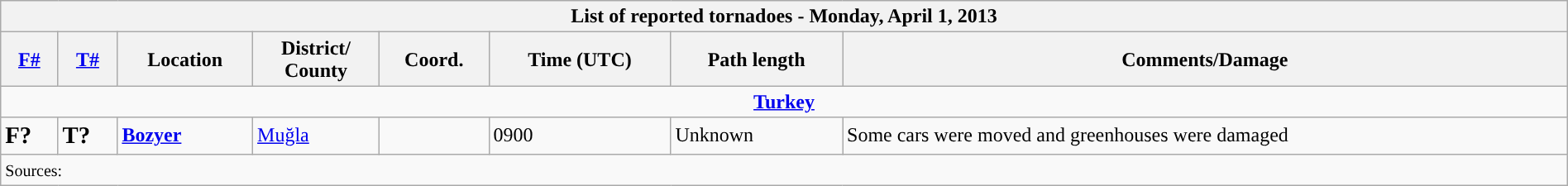<table class="wikitable collapsible" width="100%">
<tr>
<th colspan="8">List of reported tornadoes - Monday, April 1, 2013</th>
</tr>
<tr>
<th><a href='#'>F#</a></th>
<th><a href='#'>T#</a></th>
<th>Location</th>
<th>District/<br>County</th>
<th>Coord.</th>
<th>Time (UTC)</th>
<th>Path length</th>
<th>Comments/Damage</th>
</tr>
<tr>
<td colspan="8" align=center><strong><a href='#'>Turkey</a></strong></td>
</tr>
<tr>
<td><big><strong>F?</strong></big></td>
<td><big><strong>T?</strong></big></td>
<td><strong><a href='#'>Bozyer</a></strong></td>
<td><a href='#'>Muğla</a></td>
<td></td>
<td>0900</td>
<td>Unknown</td>
<td>Some cars were moved and greenhouses were damaged</td>
</tr>
<tr>
<td colspan="8"><small>Sources:  </small></td>
</tr>
</table>
